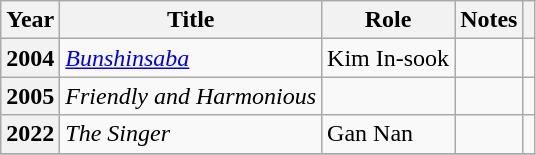<table class="wikitable sortable plainrowheaders">
<tr>
<th scope="col">Year</th>
<th scope="col">Title</th>
<th scope="col">Role</th>
<th scope="col">Notes</th>
<th scope="col" class="unsortable"></th>
</tr>
<tr>
<th scope="row">2004</th>
<td><em><a href='#'>Bunshinsaba</a></em></td>
<td>Kim In-sook</td>
<td></td>
<td></td>
</tr>
<tr>
<th scope="row">2005</th>
<td><em>Friendly and Harmonious</em></td>
<td></td>
<td></td>
<td></td>
</tr>
<tr>
<th scope="row">2022</th>
<td><em>The Singer  </em></td>
<td>Gan Nan</td>
<td></td>
<td></td>
</tr>
<tr>
</tr>
</table>
